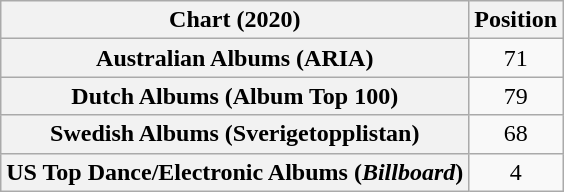<table class="wikitable sortable plainrowheaders" style="text-align:center">
<tr>
<th scope="col">Chart (2020)</th>
<th scope="col">Position</th>
</tr>
<tr>
<th scope="row">Australian Albums (ARIA)</th>
<td>71</td>
</tr>
<tr>
<th scope="row">Dutch Albums (Album Top 100)</th>
<td>79</td>
</tr>
<tr>
<th scope="row">Swedish Albums (Sverigetopplistan)</th>
<td>68</td>
</tr>
<tr>
<th scope="row">US Top Dance/Electronic Albums (<em>Billboard</em>)</th>
<td>4</td>
</tr>
</table>
